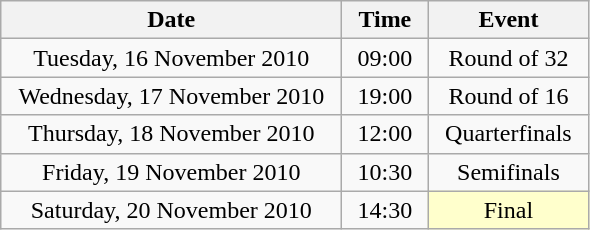<table class = "wikitable" style="text-align:center;">
<tr>
<th width=220>Date</th>
<th width=50>Time</th>
<th width=100>Event</th>
</tr>
<tr>
<td>Tuesday, 16 November 2010</td>
<td>09:00</td>
<td>Round of 32</td>
</tr>
<tr>
<td>Wednesday, 17 November 2010</td>
<td>19:00</td>
<td>Round of 16</td>
</tr>
<tr>
<td>Thursday, 18 November 2010</td>
<td>12:00</td>
<td>Quarterfinals</td>
</tr>
<tr>
<td>Friday, 19 November 2010</td>
<td>10:30</td>
<td>Semifinals</td>
</tr>
<tr>
<td>Saturday, 20 November 2010</td>
<td>14:30</td>
<td bgcolor=ffffcc>Final</td>
</tr>
</table>
